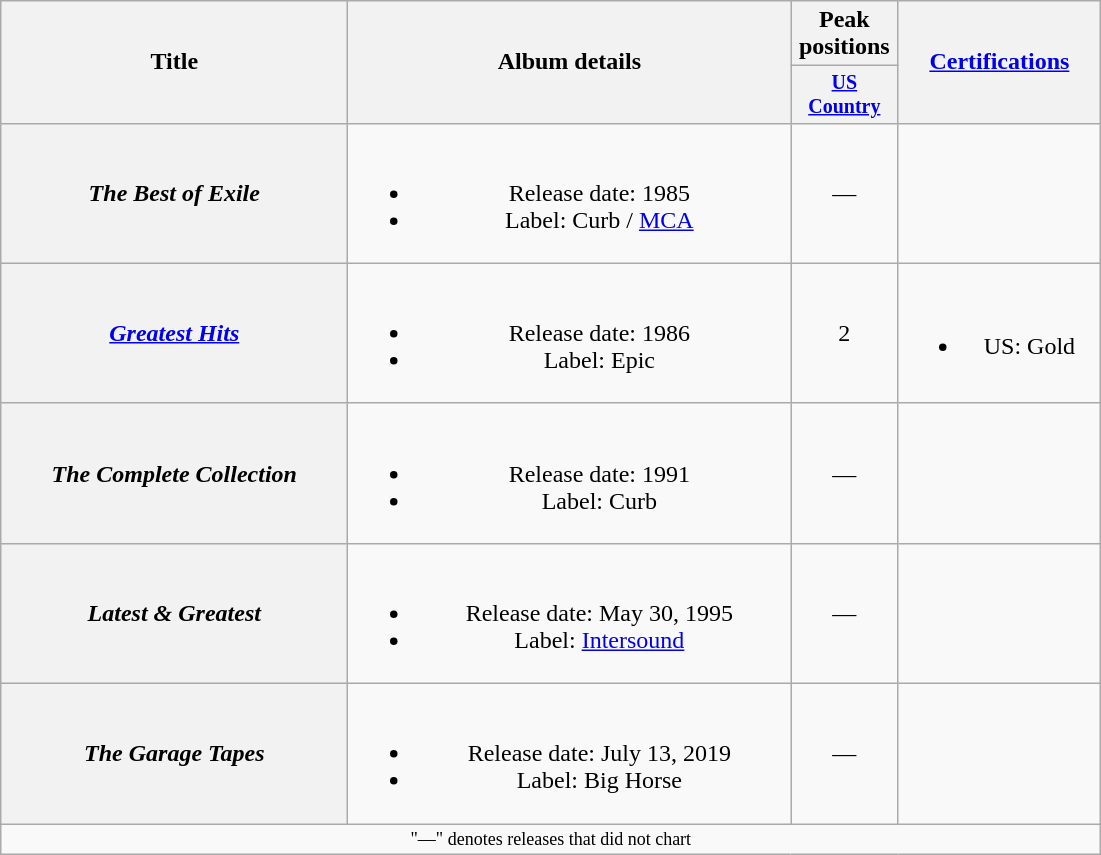<table class="wikitable plainrowheaders" style="text-align:center;">
<tr>
<th rowspan="2" style="width:14em;">Title</th>
<th rowspan="2" style="width:18em;">Album details</th>
<th>Peak positions</th>
<th rowspan="2" style="width:8em;"><a href='#'>Certifications</a></th>
</tr>
<tr style="font-size:smaller;">
<th width="65"><a href='#'>US Country</a><br></th>
</tr>
<tr>
<th scope="row"><em>The Best of Exile</em></th>
<td><br><ul><li>Release date: 1985</li><li>Label: Curb / <a href='#'>MCA</a></li></ul></td>
<td>—</td>
<td></td>
</tr>
<tr>
<th scope="row"><em><a href='#'>Greatest Hits</a></em></th>
<td><br><ul><li>Release date: 1986</li><li>Label: Epic</li></ul></td>
<td>2</td>
<td><br><ul><li>US: Gold</li></ul></td>
</tr>
<tr>
<th scope="row"><em>The Complete Collection</em></th>
<td><br><ul><li>Release date: 1991</li><li>Label: Curb</li></ul></td>
<td>—</td>
<td></td>
</tr>
<tr>
<th scope="row"><em>Latest & Greatest</em></th>
<td><br><ul><li>Release date: May 30, 1995</li><li>Label: <a href='#'>Intersound</a></li></ul></td>
<td>—</td>
<td></td>
</tr>
<tr>
<th scope="row"><em>The Garage Tapes</em></th>
<td><br><ul><li>Release date: July 13, 2019</li><li>Label: Big Horse</li></ul></td>
<td>—</td>
<td></td>
</tr>
<tr>
<td colspan="4" style="font-size:9pt">"—" denotes releases that did not chart</td>
</tr>
</table>
